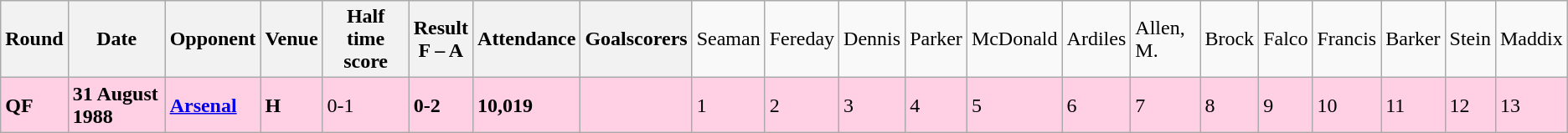<table class="wikitable">
<tr>
<th><strong>Round</strong></th>
<th><strong>Date</strong></th>
<th><strong>Opponent</strong></th>
<th><strong>Venue</strong></th>
<th><strong>Half time score</strong></th>
<th><strong>Result</strong><br><strong>F – A</strong></th>
<th><strong>Attendance</strong></th>
<th><strong>Goalscorers</strong></th>
<td>Seaman</td>
<td>Fereday</td>
<td>Dennis</td>
<td>Parker</td>
<td>McDonald</td>
<td>Ardiles</td>
<td>Allen, M.</td>
<td>Brock</td>
<td>Falco</td>
<td>Francis</td>
<td>Barker</td>
<td>Stein</td>
<td>Maddix</td>
</tr>
<tr style="background-color: #ffd0e3;">
<td><strong>QF</strong></td>
<td><strong>31 August 1988</strong></td>
<td><strong><a href='#'>Arsenal</a></strong></td>
<td><strong>H</strong></td>
<td>0-1</td>
<td><strong>0-2</strong></td>
<td><strong>10,019</strong></td>
<td></td>
<td>1</td>
<td>2</td>
<td>3</td>
<td>4</td>
<td>5</td>
<td>6</td>
<td>7</td>
<td>8</td>
<td>9</td>
<td>10</td>
<td>11</td>
<td>12</td>
<td>13</td>
</tr>
</table>
